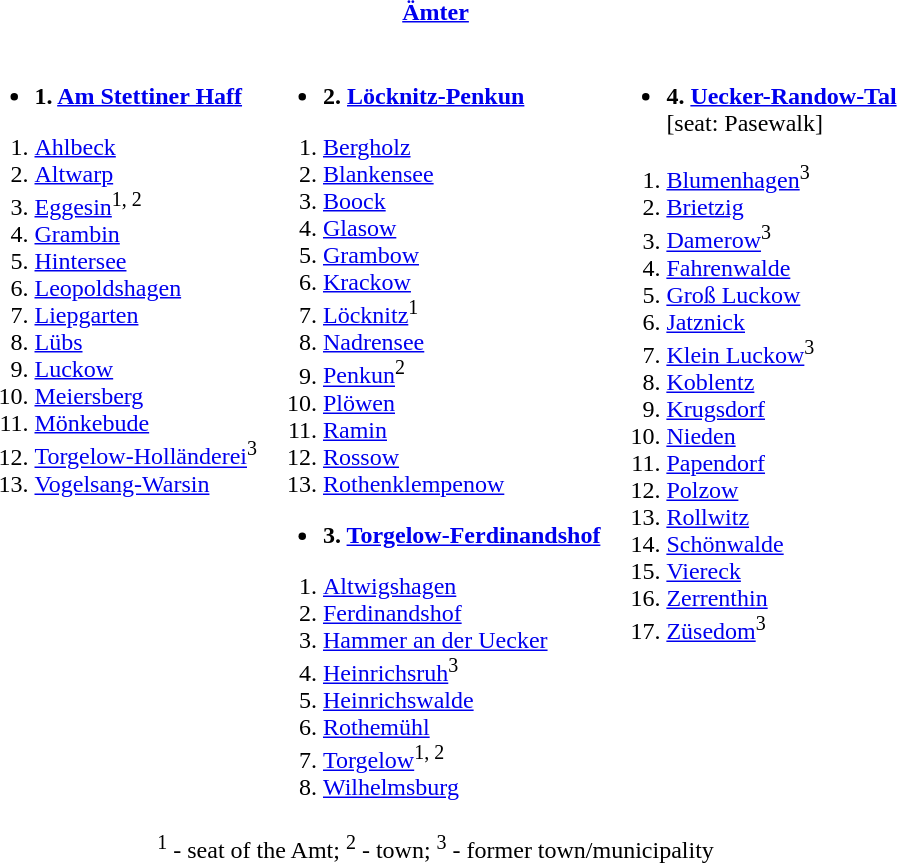<table>
<tr>
<th colspan=3><a href='#'>Ämter</a></th>
</tr>
<tr valign=top>
<td><br><ul><li><strong>1. <a href='#'>Am Stettiner Haff</a></strong></li></ul><ol><li><a href='#'>Ahlbeck</a></li><li><a href='#'>Altwarp</a></li><li><a href='#'>Eggesin</a><sup>1, 2</sup></li><li><a href='#'>Grambin</a></li><li><a href='#'>Hintersee</a></li><li><a href='#'>Leopoldshagen</a></li><li><a href='#'>Liepgarten</a></li><li><a href='#'>Lübs</a></li><li><a href='#'>Luckow</a></li><li><a href='#'>Meiersberg</a></li><li><a href='#'>Mönkebude</a></li><li><a href='#'>Torgelow-Holländerei</a><sup>3</sup></li><li><a href='#'>Vogelsang-Warsin</a></li></ol></td>
<td><br><ul><li><strong>2. <a href='#'>Löcknitz-Penkun</a></strong></li></ul><ol><li><a href='#'>Bergholz</a></li><li><a href='#'>Blankensee</a></li><li><a href='#'>Boock</a></li><li><a href='#'>Glasow</a></li><li><a href='#'>Grambow</a></li><li><a href='#'>Krackow</a></li><li><a href='#'>Löcknitz</a><sup>1</sup></li><li><a href='#'>Nadrensee</a></li><li><a href='#'>Penkun</a><sup>2</sup></li><li><a href='#'>Plöwen</a></li><li><a href='#'>Ramin</a></li><li><a href='#'>Rossow</a></li><li><a href='#'>Rothenklempenow</a></li></ol><ul><li><strong>3. <a href='#'>Torgelow-Ferdinandshof</a></strong></li></ul><ol><li><a href='#'>Altwigshagen</a></li><li><a href='#'>Ferdinandshof</a></li><li><a href='#'>Hammer an der Uecker</a></li><li><a href='#'>Heinrichsruh</a><sup>3</sup></li><li><a href='#'>Heinrichswalde</a></li><li><a href='#'>Rothemühl</a></li><li><a href='#'>Torgelow</a><sup>1, 2</sup></li><li><a href='#'>Wilhelmsburg</a></li></ol></td>
<td><br><ul><li><strong>4. <a href='#'>Uecker-Randow-Tal</a></strong><br>[seat: Pasewalk]</li></ul><ol><li><a href='#'>Blumenhagen</a><sup>3</sup></li><li><a href='#'>Brietzig</a></li><li><a href='#'>Damerow</a><sup>3</sup></li><li><a href='#'>Fahrenwalde</a></li><li><a href='#'>Groß Luckow</a></li><li><a href='#'>Jatznick</a></li><li><a href='#'>Klein Luckow</a><sup>3</sup></li><li><a href='#'>Koblentz</a></li><li><a href='#'>Krugsdorf</a></li><li><a href='#'>Nieden</a></li><li><a href='#'>Papendorf</a></li><li><a href='#'>Polzow</a></li><li><a href='#'>Rollwitz</a></li><li><a href='#'>Schönwalde</a></li><li><a href='#'>Viereck</a></li><li><a href='#'>Zerrenthin</a></li><li><a href='#'>Züsedom</a><sup>3</sup></li></ol></td>
</tr>
<tr>
<td colspan="3" style="text-align:center;"><sup>1</sup> - seat of the Amt; <sup>2</sup> - town; <sup>3</sup> - former town/municipality</td>
</tr>
</table>
